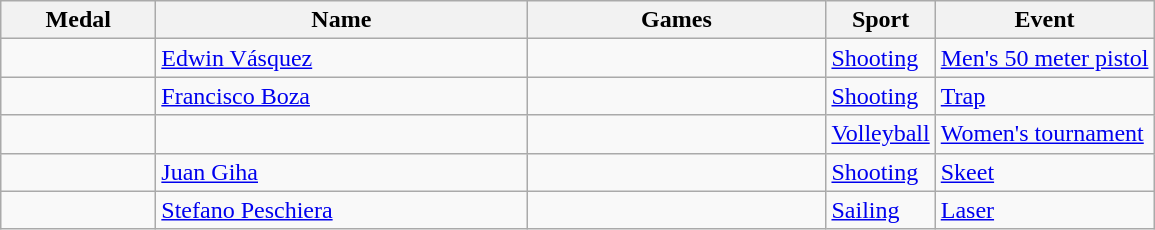<table class="wikitable sortable">
<tr>
<th style="width:6em">Medal</th>
<th style="width:15em">Name</th>
<th style="width:12em">Games</th>
<th>Sport</th>
<th>Event</th>
</tr>
<tr>
<td></td>
<td><a href='#'>Edwin Vásquez</a></td>
<td> </td>
<td> <a href='#'>Shooting</a></td>
<td><a href='#'>Men's 50 meter pistol</a></td>
</tr>
<tr>
<td></td>
<td><a href='#'>Francisco Boza</a></td>
<td> </td>
<td> <a href='#'>Shooting</a></td>
<td><a href='#'>Trap</a></td>
</tr>
<tr>
<td></td>
<td><br></td>
<td> </td>
<td> <a href='#'>Volleyball</a></td>
<td><a href='#'>Women's tournament</a></td>
</tr>
<tr>
<td></td>
<td><a href='#'>Juan Giha</a></td>
<td> </td>
<td> <a href='#'>Shooting</a></td>
<td><a href='#'>Skeet</a></td>
</tr>
<tr>
<td></td>
<td><a href='#'>Stefano Peschiera</a></td>
<td> </td>
<td> <a href='#'>Sailing</a></td>
<td><a href='#'>Laser</a></td>
</tr>
</table>
